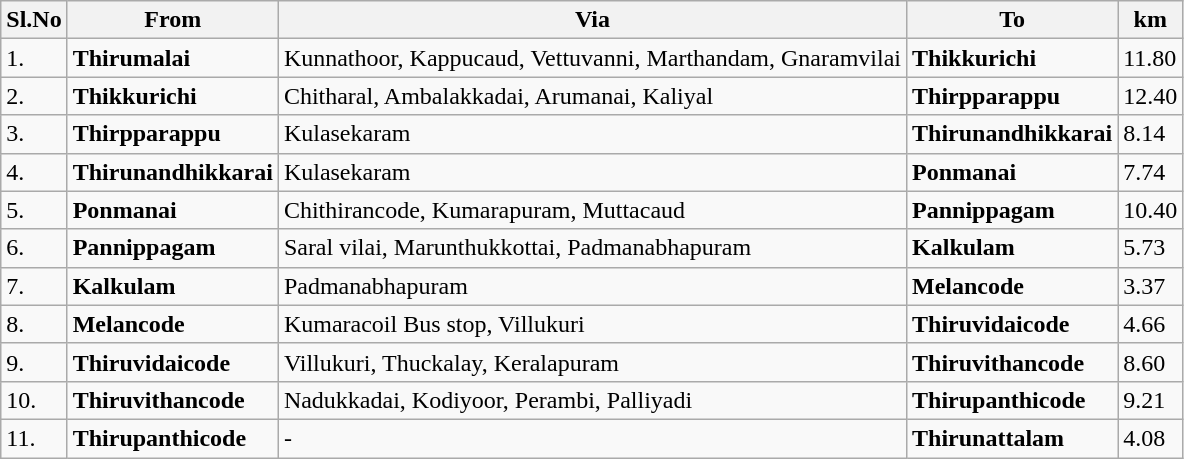<table class="wikitable" border="1">
<tr>
<th>Sl.No</th>
<th>From</th>
<th>Via</th>
<th>To</th>
<th>km</th>
</tr>
<tr>
<td>1.</td>
<td><strong>Thirumalai</strong></td>
<td>Kunnathoor, Kappucaud, Vettuvanni, Marthandam, Gnaramvilai</td>
<td><strong>Thikkurichi</strong></td>
<td>11.80</td>
</tr>
<tr>
<td>2.</td>
<td><strong>Thikkurichi</strong></td>
<td>Chitharal, Ambalakkadai, Arumanai, Kaliyal</td>
<td><strong>Thirpparappu</strong></td>
<td>12.40</td>
</tr>
<tr>
<td>3.</td>
<td><strong>Thirpparappu</strong></td>
<td>Kulasekaram</td>
<td><strong>Thirunandhikkarai</strong></td>
<td>8.14</td>
</tr>
<tr>
<td>4.</td>
<td><strong>Thirunandhikkarai</strong></td>
<td>Kulasekaram</td>
<td><strong>Ponmanai</strong></td>
<td>7.74</td>
</tr>
<tr>
<td>5.</td>
<td><strong>Ponmanai</strong></td>
<td>Chithirancode, Kumarapuram, Muttacaud</td>
<td><strong>Pannippagam</strong></td>
<td>10.40</td>
</tr>
<tr>
<td>6.</td>
<td><strong>Pannippagam</strong></td>
<td>Saral vilai, Marunthukkottai, Padmanabhapuram</td>
<td><strong>Kalkulam</strong></td>
<td>5.73</td>
</tr>
<tr>
<td>7.</td>
<td><strong>Kalkulam</strong></td>
<td>Padmanabhapuram</td>
<td><strong>Melancode</strong></td>
<td>3.37</td>
</tr>
<tr>
<td>8.</td>
<td><strong>Melancode</strong></td>
<td>Kumaracoil Bus stop, Villukuri</td>
<td><strong>Thiruvidaicode</strong></td>
<td>4.66</td>
</tr>
<tr>
<td>9.</td>
<td><strong>Thiruvidaicode</strong></td>
<td>Villukuri, Thuckalay, Keralapuram</td>
<td><strong>Thiruvithancode</strong></td>
<td>8.60</td>
</tr>
<tr>
<td>10.</td>
<td><strong>Thiruvithancode</strong></td>
<td>Nadukkadai, Kodiyoor, Perambi, Palliyadi</td>
<td><strong>Thirupanthicode</strong></td>
<td>9.21</td>
</tr>
<tr>
<td>11.</td>
<td><strong>Thirupanthicode</strong></td>
<td>-</td>
<td><strong>Thirunattalam</strong></td>
<td>4.08</td>
</tr>
</table>
